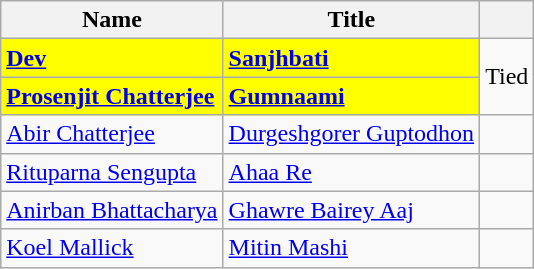<table class="wikitable">
<tr>
<th>Name</th>
<th>Title</th>
<th></th>
</tr>
<tr>
<td style="background:#FFFF00"><a href='#'><strong>Dev</strong></a></td>
<td style="background:#FFFF00"><strong><a href='#'>Sanjhbati</a></strong></td>
<td rowspan="2">Tied</td>
</tr>
<tr>
<td style="background:#FFFF00"><strong><a href='#'>Prosenjit Chatterjee</a></strong></td>
<td style="background:#FFFF00"><strong><a href='#'>Gumnaami</a></strong></td>
</tr>
<tr>
<td><a href='#'>Abir Chatterjee</a></td>
<td><a href='#'>Durgeshgorer Guptodhon</a></td>
<td></td>
</tr>
<tr>
<td><a href='#'>Rituparna Sengupta</a></td>
<td><a href='#'>Ahaa Re</a></td>
<td></td>
</tr>
<tr>
<td><a href='#'>Anirban Bhattacharya</a></td>
<td><a href='#'>Ghawre Bairey Aaj</a></td>
<td></td>
</tr>
<tr>
<td><a href='#'>Koel Mallick</a></td>
<td><a href='#'>Mitin Mashi</a></td>
<td></td>
</tr>
</table>
